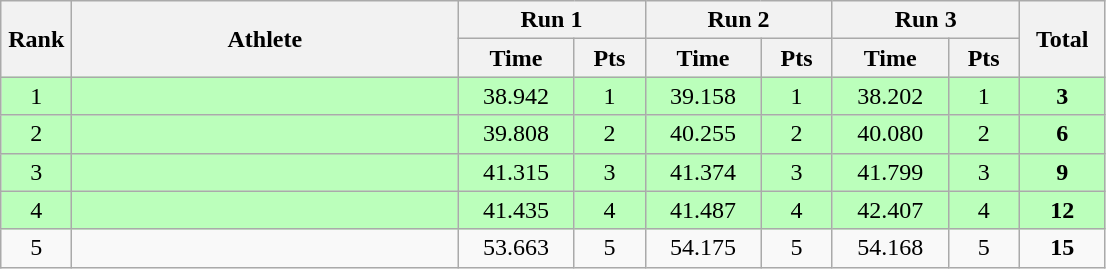<table class=wikitable style="text-align:center">
<tr>
<th rowspan="2" width=40>Rank</th>
<th rowspan="2" width=250>Athlete</th>
<th colspan="2">Run 1</th>
<th colspan="2">Run 2</th>
<th colspan="2">Run 3</th>
<th rowspan="2" width=50>Total</th>
</tr>
<tr>
<th width=70>Time</th>
<th width=40>Pts</th>
<th width=70>Time</th>
<th width=40>Pts</th>
<th width=70>Time</th>
<th width=40>Pts</th>
</tr>
<tr bgcolor=bbffbb>
<td>1</td>
<td align=left></td>
<td>38.942</td>
<td>1</td>
<td>39.158</td>
<td>1</td>
<td>38.202</td>
<td>1</td>
<td><strong>3</strong></td>
</tr>
<tr bgcolor=bbffbb>
<td>2</td>
<td align=left></td>
<td>39.808</td>
<td>2</td>
<td>40.255</td>
<td>2</td>
<td>40.080</td>
<td>2</td>
<td><strong>6</strong></td>
</tr>
<tr bgcolor=bbffbb>
<td>3</td>
<td align=left></td>
<td>41.315</td>
<td>3</td>
<td>41.374</td>
<td>3</td>
<td>41.799</td>
<td>3</td>
<td><strong>9</strong></td>
</tr>
<tr bgcolor=bbffbb>
<td>4</td>
<td align=left></td>
<td>41.435</td>
<td>4</td>
<td>41.487</td>
<td>4</td>
<td>42.407</td>
<td>4</td>
<td><strong>12</strong></td>
</tr>
<tr>
<td>5</td>
<td align=left></td>
<td>53.663</td>
<td>5</td>
<td>54.175</td>
<td>5</td>
<td>54.168</td>
<td>5</td>
<td><strong>15</strong></td>
</tr>
</table>
